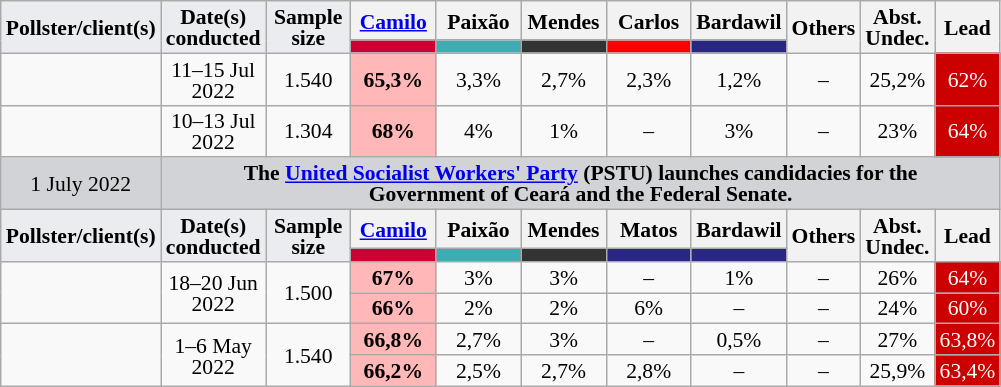<table class="wikitable sortable" style="text-align:center;font-size:90%;line-height:14px;">
<tr>
<td rowspan="2" class="unsortable" style="width:50px;background:#eaecf0;"><strong>Pollster/client(s)</strong></td>
<td rowspan="2" class="unsortable" style="width:50px;background:#eaecf0;"><strong>Date(s)<br>conducted</strong></td>
<td rowspan="2" class="unsortable" style="width:50px;background:#eaecf0;"><strong>Sample<br>size</strong></td>
<th class="unsortable" style="width:50px;"><a href='#'>Camilo</a><br></th>
<th class="unsortable" style="width:50px;">Paixão<br></th>
<th class="unsortable" style="width:50px;">Mendes<br></th>
<th class="unsortable" style="width:50px;">Carlos<br></th>
<th class="unsortable" style="width:50px;">Bardawil<br></th>
<th rowspan="2">Others</th>
<th rowspan="2">Abst.<br>Undec.</th>
<th rowspan="2">Lead</th>
</tr>
<tr>
<th class="sortable" data-sort-type="number" style="background:#CC0033;"></th>
<th class="sortable" data-sort-type="number" style="background:#3EACB2;"></th>
<th class="sortable" data-sort-type="number" style="background:#333333;"></th>
<th class="sortable" data-sort-type="number" style="background:#FF0000;"></th>
<th class="sortable" data-sort-type="number" style="background:#282883;"></th>
</tr>
<tr>
<td></td>
<td>11–15 Jul 2022</td>
<td>1.540</td>
<td style="background:#ffb7b7;"><strong>65,3%</strong></td>
<td>3,3%</td>
<td>2,7%</td>
<td>2,3%</td>
<td>1,2%</td>
<td>–</td>
<td>25,2%</td>
<td style="background:#CC0000;color:#FFFFFF;">62%</td>
</tr>
<tr>
<td></td>
<td>10–13 Jul 2022</td>
<td>1.304</td>
<td style="background:#ffb7b7;"><strong>68%</strong></td>
<td>4%</td>
<td>1%</td>
<td>–</td>
<td>3%</td>
<td>–</td>
<td>23%</td>
<td style="background:#CC0000;color:#FFFFFF;">64%</td>
</tr>
<tr>
<td style="background:#d1d3d7;">1 July 2022</td>
<td colspan="10" style="background:#d1d3d7;"><strong>The <a href='#'>United Socialist Workers' Party</a> (PSTU) launches candidacies for the<br>Government of Ceará and the Federal Senate.</strong> </td>
</tr>
<tr>
<td rowspan="2" class="unsortable" style="width:50px;background:#eaecf0;"><strong>Pollster/client(s)</strong></td>
<td rowspan="2" class="unsortable" style="width:50px;background:#eaecf0;"><strong>Date(s)<br>conducted</strong></td>
<td rowspan="2" class="unsortable" style="width:50px;background:#eaecf0;"><strong>Sample<br>size</strong></td>
<th class="unsortable" style="width:50px;"><a href='#'>Camilo</a><br></th>
<th class="unsortable" style="width:50px;">Paixão<br></th>
<th class="unsortable" style="width:50px;">Mendes<br></th>
<th class="unsortable" style="width:50px;">Matos<br></th>
<th class="unsortable" style="width:50px;">Bardawil<br></th>
<th rowspan="2">Others</th>
<th rowspan="2" class="unsortable">Abst.<br>Undec.</th>
<th rowspan="2" data-sort-type="number">Lead</th>
</tr>
<tr>
<th class="sortable" data-sort-type="number" style="background:#CC0033;"></th>
<th class="sortable" data-sort-type="number" style="background:#3EACB2;"></th>
<th class="sortable" data-sort-type="number" style="background:#333333;"></th>
<th class="sortable" data-sort-type="number" style="background:#282883;"></th>
<th class="sortable" data-sort-type="number" style="background:#282883;"></th>
</tr>
<tr>
<td rowspan="2"></td>
<td rowspan="2">18–20 Jun 2022</td>
<td rowspan="2">1.500</td>
<td style="background:#ffb7b7;"><strong>67%</strong></td>
<td>3%</td>
<td>3%</td>
<td>–</td>
<td>1%</td>
<td>–</td>
<td>26%</td>
<td style="background:#CC0000;color:#FFFFFF;">64%</td>
</tr>
<tr>
<td style="background:#ffb7b7;"><strong>66%</strong></td>
<td>2%</td>
<td>2%</td>
<td>6%</td>
<td>–</td>
<td>–</td>
<td>24%</td>
<td style="background:#CC0000;color:#FFFFFF;">60%</td>
</tr>
<tr>
<td rowspan="2"></td>
<td rowspan="2">1–6 May 2022</td>
<td rowspan="2">1.540</td>
<td style="background:#ffb7b7;"><strong>66,8%</strong></td>
<td>2,7%</td>
<td>3%</td>
<td>–</td>
<td>0,5%</td>
<td>–</td>
<td>27%</td>
<td style="background:#CC0000;color:#FFFFFF;">63,8%</td>
</tr>
<tr>
<td style="background:#ffb7b7;"><strong>66,2%</strong></td>
<td>2,5%</td>
<td>2,7%</td>
<td>2,8%</td>
<td>–</td>
<td>–</td>
<td>25,9%</td>
<td style="background:#CC0000;color:#FFFFFF;">63,4%</td>
</tr>
</table>
